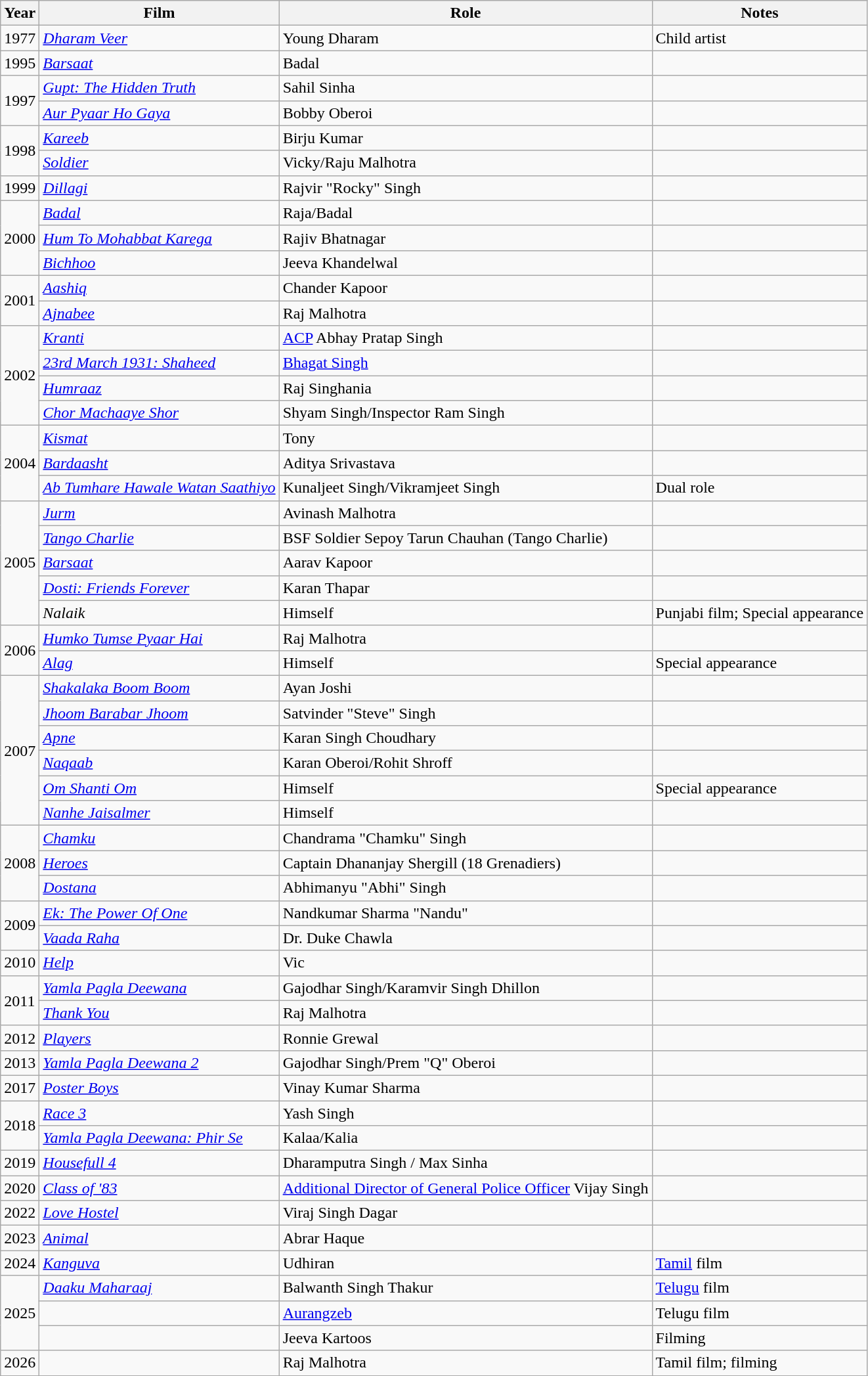<table class="wikitable sortable plainrowheaders">
<tr>
<th cope="col">Year</th>
<th cope="col">Film</th>
<th cope="col">Role</th>
<th class="unsortable" scope="col">Notes</th>
</tr>
<tr>
<td>1977</td>
<td><em><a href='#'>Dharam Veer</a></em></td>
<td>Young Dharam</td>
<td>Child artist</td>
</tr>
<tr>
<td>1995</td>
<td><em><a href='#'>Barsaat</a></em></td>
<td>Badal</td>
<td></td>
</tr>
<tr>
<td rowspan="2">1997</td>
<td><em><a href='#'>Gupt: The Hidden Truth</a></em></td>
<td>Sahil Sinha</td>
<td></td>
</tr>
<tr>
<td><em><a href='#'>Aur Pyaar Ho Gaya</a></em></td>
<td>Bobby Oberoi</td>
<td></td>
</tr>
<tr>
<td rowspan="2">1998</td>
<td><em><a href='#'>Kareeb</a></em></td>
<td>Birju Kumar</td>
<td></td>
</tr>
<tr>
<td><em><a href='#'>Soldier</a></em></td>
<td>Vicky/Raju Malhotra</td>
<td></td>
</tr>
<tr>
<td>1999</td>
<td><em><a href='#'>Dillagi</a></em></td>
<td>Rajvir "Rocky" Singh</td>
<td></td>
</tr>
<tr>
<td rowspan="3">2000</td>
<td><em><a href='#'>Badal</a></em></td>
<td>Raja/Badal</td>
<td></td>
</tr>
<tr>
<td><em><a href='#'>Hum To Mohabbat Karega</a></em></td>
<td>Rajiv Bhatnagar</td>
<td></td>
</tr>
<tr>
<td><em><a href='#'>Bichhoo</a></em></td>
<td>Jeeva Khandelwal</td>
<td></td>
</tr>
<tr>
<td rowspan="2">2001</td>
<td><em><a href='#'>Aashiq</a></em></td>
<td>Chander Kapoor</td>
<td></td>
</tr>
<tr>
<td><em><a href='#'>Ajnabee</a></em></td>
<td>Raj Malhotra</td>
<td></td>
</tr>
<tr>
<td rowspan="4">2002</td>
<td><em><a href='#'>Kranti</a></em></td>
<td><a href='#'>ACP</a> Abhay Pratap Singh</td>
<td></td>
</tr>
<tr>
<td><em><a href='#'>23rd March 1931: Shaheed</a></em></td>
<td><a href='#'>Bhagat Singh</a></td>
<td></td>
</tr>
<tr>
<td><em><a href='#'>Humraaz</a></em></td>
<td>Raj Singhania</td>
<td></td>
</tr>
<tr>
<td><em><a href='#'>Chor Machaaye Shor</a></em></td>
<td>Shyam Singh/Inspector Ram Singh</td>
<td></td>
</tr>
<tr>
<td rowspan="3">2004</td>
<td><em><a href='#'>Kismat</a></em></td>
<td>Tony</td>
<td></td>
</tr>
<tr>
<td><em><a href='#'>Bardaasht</a></em></td>
<td>Aditya Srivastava</td>
<td></td>
</tr>
<tr>
<td><em><a href='#'>Ab Tumhare Hawale Watan Saathiyo</a></em></td>
<td>Kunaljeet Singh/Vikramjeet Singh</td>
<td>Dual role</td>
</tr>
<tr>
<td rowspan="5">2005</td>
<td><em><a href='#'>Jurm</a></em></td>
<td>Avinash Malhotra</td>
<td></td>
</tr>
<tr>
<td><em><a href='#'>Tango Charlie</a></em></td>
<td>BSF Soldier Sepoy Tarun Chauhan (Tango Charlie)</td>
<td></td>
</tr>
<tr>
<td><em><a href='#'>Barsaat</a></em></td>
<td>Aarav Kapoor</td>
<td></td>
</tr>
<tr>
<td><em><a href='#'>Dosti: Friends Forever</a></em></td>
<td>Karan Thapar</td>
<td></td>
</tr>
<tr>
<td><em>Nalaik</em></td>
<td>Himself</td>
<td>Punjabi film; Special appearance</td>
</tr>
<tr>
<td rowspan="2">2006</td>
<td><em><a href='#'>Humko Tumse Pyaar Hai</a></em></td>
<td>Raj Malhotra</td>
<td></td>
</tr>
<tr>
<td><em><a href='#'>Alag</a></em></td>
<td>Himself</td>
<td>Special appearance</td>
</tr>
<tr>
<td rowspan="6">2007</td>
<td><em><a href='#'>Shakalaka Boom Boom</a></em></td>
<td>Ayan Joshi</td>
<td></td>
</tr>
<tr>
<td><em><a href='#'>Jhoom Barabar Jhoom</a></em></td>
<td>Satvinder "Steve" Singh</td>
<td></td>
</tr>
<tr>
<td><em><a href='#'>Apne</a></em></td>
<td>Karan Singh Choudhary</td>
<td></td>
</tr>
<tr>
<td><em><a href='#'>Naqaab</a></em></td>
<td>Karan Oberoi/Rohit Shroff</td>
<td></td>
</tr>
<tr>
<td><em><a href='#'>Om Shanti Om</a></em></td>
<td>Himself</td>
<td>Special appearance</td>
</tr>
<tr>
<td><em><a href='#'>Nanhe Jaisalmer</a></em></td>
<td>Himself</td>
<td></td>
</tr>
<tr>
<td rowspan="3">2008</td>
<td><em><a href='#'>Chamku</a></em></td>
<td>Chandrama "Chamku" Singh</td>
<td></td>
</tr>
<tr>
<td><em><a href='#'>Heroes</a></em></td>
<td>Captain Dhananjay Shergill (18 Grenadiers)</td>
<td></td>
</tr>
<tr>
<td><em><a href='#'>Dostana</a></em></td>
<td>Abhimanyu "Abhi" Singh</td>
<td></td>
</tr>
<tr>
<td rowspan="2">2009</td>
<td><em><a href='#'>Ek: The Power Of One</a></em></td>
<td>Nandkumar Sharma "Nandu"</td>
<td></td>
</tr>
<tr>
<td><em><a href='#'>Vaada Raha</a></em></td>
<td>Dr. Duke Chawla</td>
<td></td>
</tr>
<tr>
<td>2010</td>
<td><em><a href='#'>Help</a></em></td>
<td>Vic</td>
<td></td>
</tr>
<tr>
<td rowspan="2">2011</td>
<td><em><a href='#'>Yamla Pagla Deewana</a></em></td>
<td>Gajodhar Singh/Karamvir Singh Dhillon</td>
<td></td>
</tr>
<tr>
<td><em><a href='#'>Thank You</a></em></td>
<td>Raj Malhotra</td>
<td></td>
</tr>
<tr>
<td>2012</td>
<td><em><a href='#'>Players</a></em></td>
<td>Ronnie Grewal</td>
<td></td>
</tr>
<tr>
<td>2013</td>
<td><em><a href='#'>Yamla Pagla Deewana 2</a></em></td>
<td>Gajodhar Singh/Prem "Q" Oberoi</td>
<td></td>
</tr>
<tr>
<td>2017</td>
<td><em><a href='#'>Poster Boys</a></em></td>
<td>Vinay Kumar Sharma</td>
<td></td>
</tr>
<tr>
<td rowspan="2">2018</td>
<td><em><a href='#'>Race 3</a></em></td>
<td>Yash Singh</td>
<td></td>
</tr>
<tr>
<td><em><a href='#'>Yamla Pagla Deewana: Phir Se</a></em></td>
<td>Kalaa/Kalia</td>
<td></td>
</tr>
<tr>
<td>2019</td>
<td><em><a href='#'>Housefull 4</a></em></td>
<td>Dharamputra Singh / Max Sinha</td>
<td></td>
</tr>
<tr>
<td>2020</td>
<td><em><a href='#'>Class of '83</a></em></td>
<td><a href='#'>Additional Director of General Police Officer</a> Vijay Singh</td>
<td></td>
</tr>
<tr>
<td>2022</td>
<td><em><a href='#'>Love Hostel</a></em></td>
<td>Viraj Singh Dagar</td>
<td></td>
</tr>
<tr>
<td>2023</td>
<td><em><a href='#'>Animal</a></em></td>
<td>Abrar Haque</td>
<td></td>
</tr>
<tr>
<td>2024</td>
<td><em><a href='#'>Kanguva</a></em></td>
<td>Udhiran</td>
<td><a href='#'>Tamil</a> film</td>
</tr>
<tr>
<td rowspan="3">2025</td>
<td><em><a href='#'>Daaku Maharaaj</a></em></td>
<td>Balwanth Singh Thakur</td>
<td><a href='#'>Telugu</a> film </td>
</tr>
<tr>
<td></td>
<td><a href='#'>Aurangzeb</a></td>
<td>Telugu film</td>
</tr>
<tr>
<td></td>
<td>Jeeva Kartoos</td>
<td>Filming</td>
</tr>
<tr>
<td>2026</td>
<td></td>
<td>Raj Malhotra</td>
<td>Tamil film; filming</td>
</tr>
<tr>
</tr>
</table>
